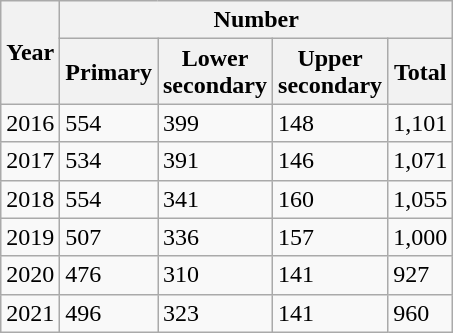<table class="wikitable sortable">
<tr>
<th rowspan="2">Year</th>
<th colspan="4">Number</th>
</tr>
<tr>
<th>Primary</th>
<th>Lower<br>secondary</th>
<th>Upper<br>secondary</th>
<th>Total</th>
</tr>
<tr>
<td>2016</td>
<td>554</td>
<td>399</td>
<td>148</td>
<td>1,101</td>
</tr>
<tr>
<td>2017</td>
<td>534</td>
<td>391</td>
<td>146</td>
<td>1,071</td>
</tr>
<tr>
<td>2018</td>
<td>554</td>
<td>341</td>
<td>160</td>
<td>1,055</td>
</tr>
<tr>
<td>2019</td>
<td>507</td>
<td>336</td>
<td>157</td>
<td>1,000</td>
</tr>
<tr>
<td>2020</td>
<td>476</td>
<td>310</td>
<td>141</td>
<td>927</td>
</tr>
<tr>
<td>2021</td>
<td>496</td>
<td>323</td>
<td>141</td>
<td>960</td>
</tr>
</table>
